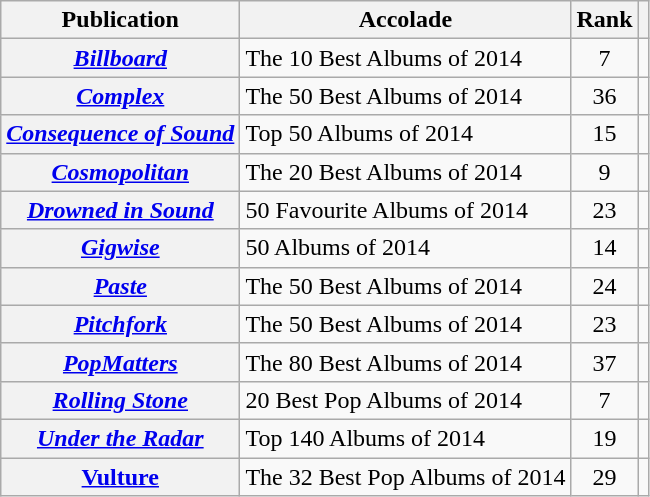<table class="wikitable sortable plainrowheaders">
<tr>
<th scope="col">Publication</th>
<th scope="col">Accolade</th>
<th scope="col">Rank</th>
<th scope="col" class="unsortable"></th>
</tr>
<tr>
<th scope="row"><em><a href='#'>Billboard</a></em></th>
<td>The 10 Best Albums of 2014</td>
<td align="center">7</td>
<td align="center"></td>
</tr>
<tr>
<th scope="row"><em><a href='#'>Complex</a></em></th>
<td>The 50 Best Albums of 2014</td>
<td align="center">36</td>
<td align="center"></td>
</tr>
<tr>
<th scope="row"><em><a href='#'>Consequence of Sound</a></em></th>
<td>Top 50 Albums of 2014</td>
<td align="center">15</td>
<td align="center"></td>
</tr>
<tr>
<th scope="row"><em><a href='#'>Cosmopolitan</a></em></th>
<td>The 20 Best Albums of 2014</td>
<td align="center">9</td>
<td align="center"></td>
</tr>
<tr>
<th scope="row"><em><a href='#'>Drowned in Sound</a></em></th>
<td>50 Favourite Albums of 2014</td>
<td align="center">23</td>
<td align="center"></td>
</tr>
<tr>
<th scope="row"><em><a href='#'>Gigwise</a></em></th>
<td>50 Albums of 2014</td>
<td align="center">14</td>
<td align="center"></td>
</tr>
<tr>
<th scope="row"><em><a href='#'>Paste</a></em></th>
<td>The 50 Best Albums of 2014</td>
<td align="center">24</td>
<td align="center"></td>
</tr>
<tr>
<th scope="row"><em><a href='#'>Pitchfork</a></em></th>
<td>The 50 Best Albums of 2014</td>
<td align="center">23</td>
<td align="center"></td>
</tr>
<tr>
<th scope="row"><em><a href='#'>PopMatters</a></em></th>
<td>The 80 Best Albums of 2014</td>
<td align="center">37</td>
<td align="center"></td>
</tr>
<tr>
<th scope="row"><em><a href='#'>Rolling Stone</a></em></th>
<td>20 Best Pop Albums of 2014</td>
<td align="center">7</td>
<td align="center"></td>
</tr>
<tr>
<th scope="row"><em><a href='#'>Under the Radar</a></em></th>
<td>Top 140 Albums of 2014</td>
<td align="center">19</td>
<td align="center"></td>
</tr>
<tr>
<th scope="row"><a href='#'>Vulture</a></th>
<td>The 32 Best Pop Albums of 2014</td>
<td align="center">29</td>
<td align="center"></td>
</tr>
</table>
